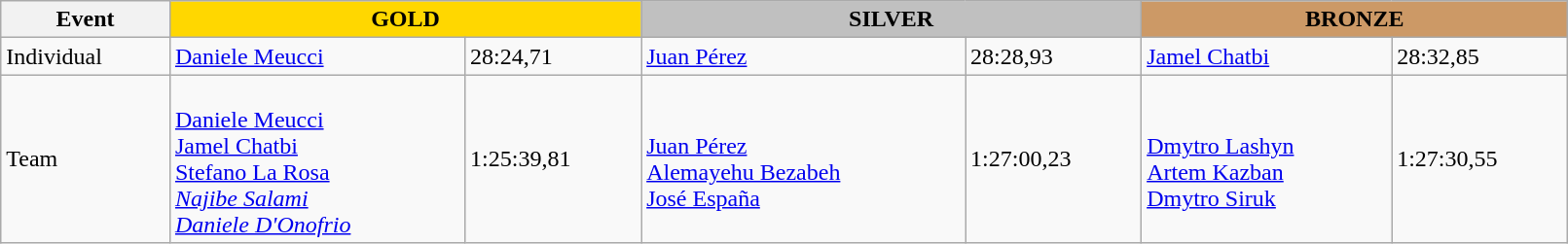<table class="wikitable" width=85%>
<tr>
<th>Event</th>
<td align=center colspan=2 bgcolor=gold><strong>GOLD</strong></td>
<td align=center colspan=2 bgcolor=silver><strong>SILVER</strong></td>
<td align=center colspan=2 bgcolor=cc9966><strong>BRONZE</strong></td>
</tr>
<tr>
<td>Individual<br></td>
<td> <a href='#'>Daniele Meucci</a></td>
<td>28:24,71</td>
<td> <a href='#'>Juan Pérez</a></td>
<td>28:28,93</td>
<td> <a href='#'>Jamel Chatbi</a></td>
<td>28:32,85</td>
</tr>
<tr>
<td>Team</td>
<td><br><a href='#'>Daniele Meucci</a><br><a href='#'>Jamel Chatbi</a><br><a href='#'>Stefano La Rosa</a><br><em><a href='#'>Najibe Salami</a></em><br><em><a href='#'>Daniele D'Onofrio</a></em></td>
<td>1:25:39,81</td>
<td><br><a href='#'>Juan Pérez</a><br><a href='#'>Alemayehu Bezabeh</a><br><a href='#'>José España</a></td>
<td>1:27:00,23</td>
<td><br><a href='#'>Dmytro Lashyn</a><br><a href='#'>Artem Kazban</a><br><a href='#'>Dmytro Siruk</a></td>
<td>1:27:30,55</td>
</tr>
</table>
